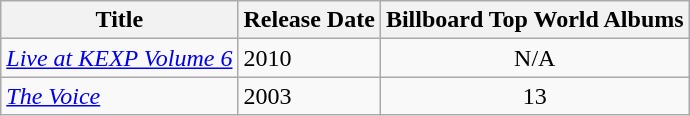<table class="wikitable">
<tr>
<th>Title</th>
<th>Release Date</th>
<th>Billboard Top World Albums</th>
</tr>
<tr>
<td><em><a href='#'>Live at KEXP Volume 6</a></em></td>
<td>2010</td>
<td style="text-align:center;">N/A</td>
</tr>
<tr>
<td><em><a href='#'>The Voice</a></em></td>
<td>2003</td>
<td style="text-align:center;">13</td>
</tr>
</table>
